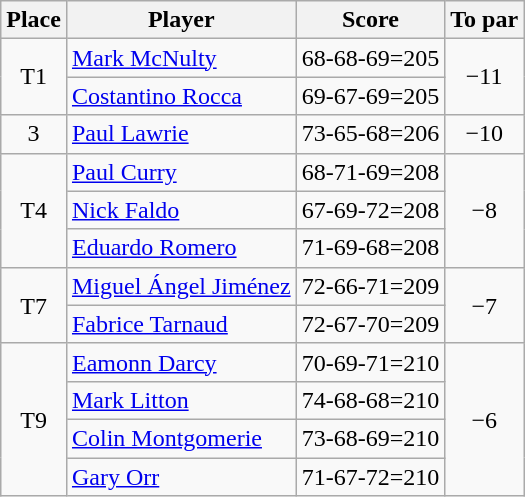<table class="wikitable">
<tr>
<th>Place</th>
<th>Player</th>
<th>Score</th>
<th>To par</th>
</tr>
<tr>
<td rowspan="2" align=center>T1</td>
<td> <a href='#'>Mark McNulty</a></td>
<td align=center>68-68-69=205</td>
<td rowspan="2" align=center>−11</td>
</tr>
<tr>
<td> <a href='#'>Costantino Rocca</a></td>
<td align=center>69-67-69=205</td>
</tr>
<tr>
<td align=center>3</td>
<td> <a href='#'>Paul Lawrie</a></td>
<td align=center>73-65-68=206</td>
<td align=center>−10</td>
</tr>
<tr>
<td rowspan="3" align=center>T4</td>
<td> <a href='#'>Paul Curry</a></td>
<td align=center>68-71-69=208</td>
<td rowspan="3" align=center>−8</td>
</tr>
<tr>
<td> <a href='#'>Nick Faldo</a></td>
<td align=center>67-69-72=208</td>
</tr>
<tr>
<td> <a href='#'>Eduardo Romero</a></td>
<td align=center>71-69-68=208</td>
</tr>
<tr>
<td rowspan="2" align=center>T7</td>
<td> <a href='#'>Miguel Ángel Jiménez</a></td>
<td align=center>72-66-71=209</td>
<td rowspan="2" align=center>−7</td>
</tr>
<tr>
<td> <a href='#'>Fabrice Tarnaud</a></td>
<td align=center>72-67-70=209</td>
</tr>
<tr>
<td rowspan="4" align=center>T9</td>
<td> <a href='#'>Eamonn Darcy</a></td>
<td align=center>70-69-71=210</td>
<td rowspan="4" align=center>−6</td>
</tr>
<tr>
<td> <a href='#'>Mark Litton</a></td>
<td align=center>74-68-68=210</td>
</tr>
<tr>
<td> <a href='#'>Colin Montgomerie</a></td>
<td align=center>73-68-69=210</td>
</tr>
<tr>
<td> <a href='#'>Gary Orr</a></td>
<td align=center>71-67-72=210</td>
</tr>
</table>
